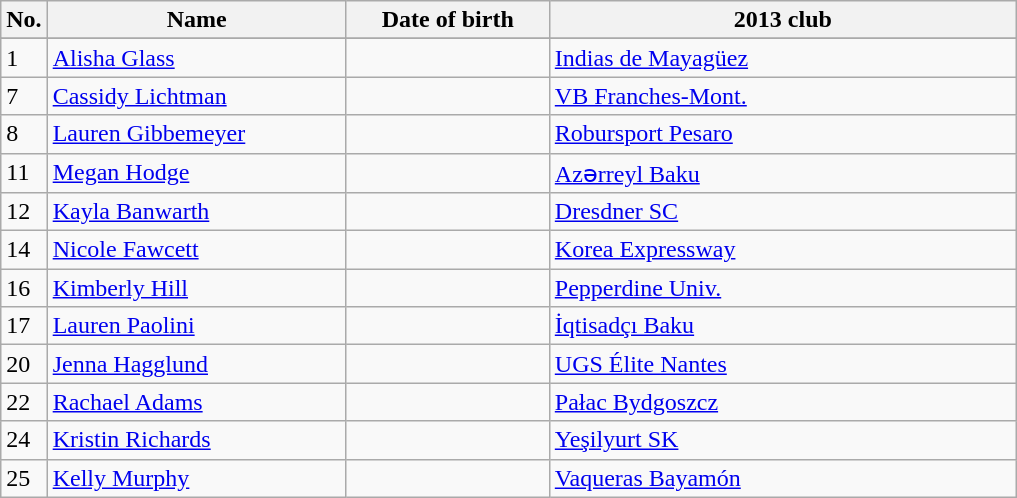<table class=wikitable sortable style=font-size:100%; text-align:center;>
<tr>
<th>No.</th>
<th style=width:12em>Name</th>
<th style=width:8em>Date of birth</th>
<th style=width:19em>2013 club</th>
</tr>
<tr>
</tr>
<tr ||>
</tr>
<tr>
<td>1</td>
<td><a href='#'>Alisha Glass</a></td>
<td></td>
<td> <a href='#'>Indias de Mayagüez</a></td>
</tr>
<tr>
<td>7</td>
<td><a href='#'>Cassidy Lichtman</a></td>
<td></td>
<td> <a href='#'>VB Franches-Mont.</a></td>
</tr>
<tr>
<td>8</td>
<td><a href='#'>Lauren Gibbemeyer</a></td>
<td></td>
<td> <a href='#'>Robursport Pesaro</a></td>
</tr>
<tr>
<td>11</td>
<td><a href='#'>Megan Hodge</a></td>
<td></td>
<td> <a href='#'>Azərreyl Baku</a></td>
</tr>
<tr>
<td>12</td>
<td><a href='#'>Kayla Banwarth</a></td>
<td></td>
<td> <a href='#'>Dresdner SC</a></td>
</tr>
<tr>
<td>14</td>
<td><a href='#'>Nicole Fawcett</a></td>
<td></td>
<td> <a href='#'>Korea Expressway</a></td>
</tr>
<tr>
<td>16</td>
<td><a href='#'>Kimberly Hill</a></td>
<td></td>
<td> <a href='#'>Pepperdine Univ.</a></td>
</tr>
<tr>
<td>17</td>
<td><a href='#'>Lauren Paolini</a></td>
<td></td>
<td> <a href='#'>İqtisadçı Baku</a></td>
</tr>
<tr>
<td>20</td>
<td><a href='#'>Jenna Hagglund</a></td>
<td></td>
<td> <a href='#'>UGS Élite Nantes</a></td>
</tr>
<tr>
<td>22</td>
<td><a href='#'>Rachael Adams</a></td>
<td></td>
<td> <a href='#'>Pałac Bydgoszcz</a></td>
</tr>
<tr>
<td>24</td>
<td><a href='#'>Kristin Richards</a></td>
<td></td>
<td> <a href='#'>Yeşilyurt SK</a></td>
</tr>
<tr>
<td>25</td>
<td><a href='#'>Kelly Murphy</a></td>
<td></td>
<td> <a href='#'>Vaqueras Bayamón</a></td>
</tr>
</table>
